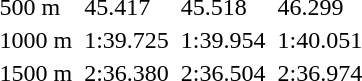<table>
<tr>
<td>500 m</td>
<td></td>
<td>45.417</td>
<td></td>
<td>45.518</td>
<td></td>
<td>46.299</td>
</tr>
<tr>
<td>1000 m</td>
<td></td>
<td>1:39.725</td>
<td></td>
<td>1:39.954</td>
<td></td>
<td>1:40.051</td>
</tr>
<tr>
<td>1500 m</td>
<td></td>
<td>2:36.380</td>
<td></td>
<td>2:36.504</td>
<td></td>
<td>2:36.974</td>
</tr>
</table>
